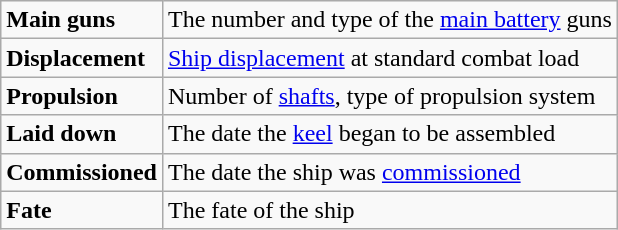<table class="wikitable">
<tr>
<td><strong>Main guns</strong></td>
<td>The number and type of the <a href='#'>main battery</a> guns</td>
</tr>
<tr>
<td><strong>Displacement</strong></td>
<td><a href='#'>Ship displacement</a> at standard combat load</td>
</tr>
<tr>
<td><strong>Propulsion</strong></td>
<td>Number of <a href='#'>shafts</a>, type of propulsion system</td>
</tr>
<tr>
<td><strong>Laid down</strong></td>
<td>The date the <a href='#'>keel</a> began to be assembled</td>
</tr>
<tr>
<td><strong>Commissioned</strong></td>
<td>The date the ship was <a href='#'>commissioned</a></td>
</tr>
<tr>
<td><strong>Fate</strong></td>
<td>The fate of the ship</td>
</tr>
</table>
